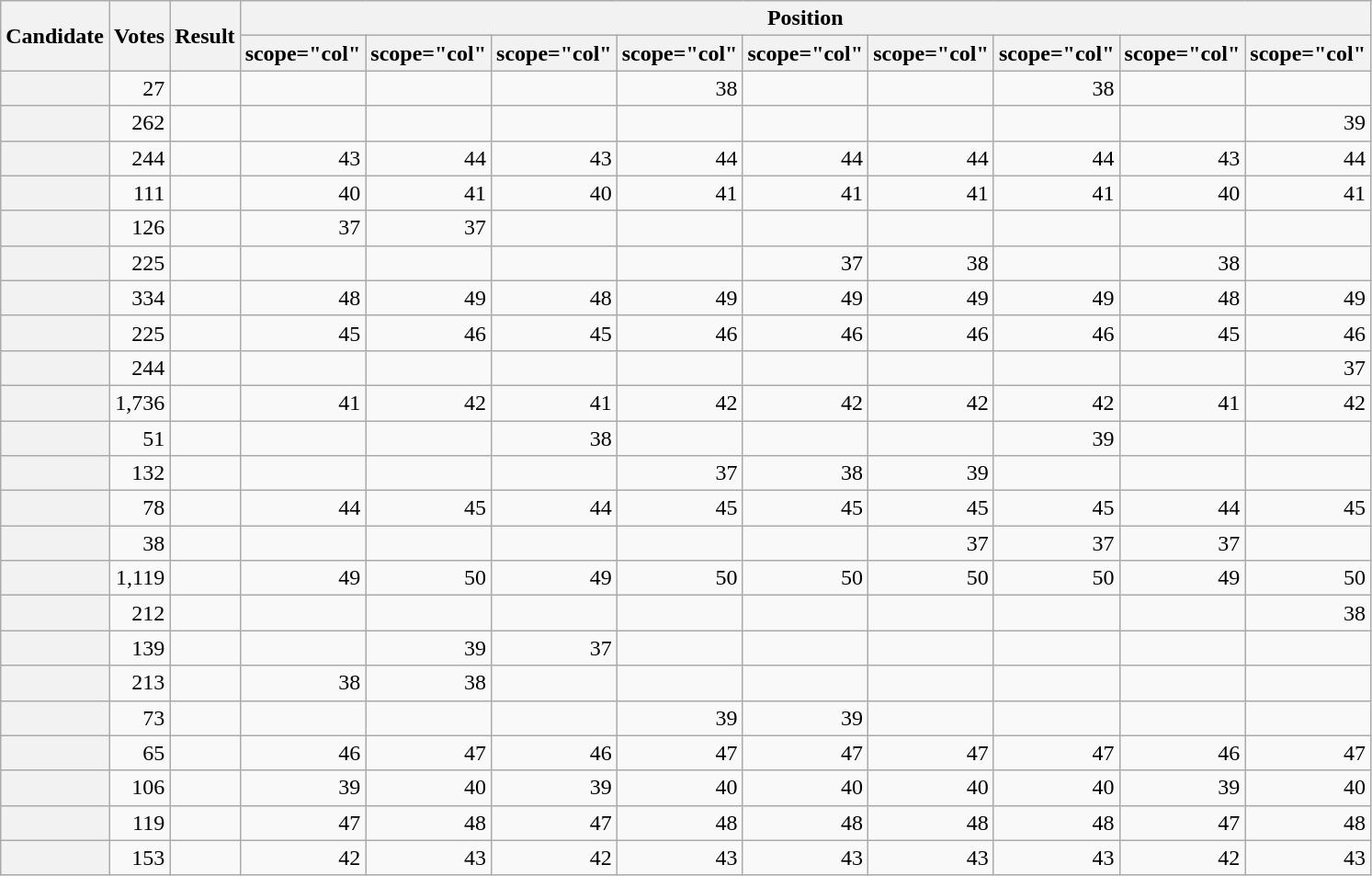<table class="wikitable sortable">
<tr>
<th scope="col" rowspan="2">Candidate</th>
<th scope="col" rowspan="2">Votes</th>
<th scope="col" rowspan="2">Result</th>
<th scope="col" colspan="9">Position</th>
</tr>
<tr>
<th>scope="col" </th>
<th>scope="col" </th>
<th>scope="col" </th>
<th>scope="col" </th>
<th>scope="col" </th>
<th>scope="col" </th>
<th>scope="col" </th>
<th>scope="col" </th>
<th>scope="col" </th>
</tr>
<tr>
<th scope="row"></th>
<td style="text-align:right">27</td>
<td></td>
<td></td>
<td></td>
<td></td>
<td style="text-align:right">38</td>
<td></td>
<td></td>
<td style="text-align:right">38</td>
<td></td>
<td></td>
</tr>
<tr>
<th scope="row"></th>
<td style="text-align:right">262</td>
<td></td>
<td></td>
<td></td>
<td></td>
<td></td>
<td></td>
<td></td>
<td></td>
<td></td>
<td style="text-align:right">39</td>
</tr>
<tr>
<th scope="row"></th>
<td style="text-align:right">244</td>
<td></td>
<td style="text-align:right">43</td>
<td style="text-align:right">44</td>
<td style="text-align:right">43</td>
<td style="text-align:right">44</td>
<td style="text-align:right">44</td>
<td style="text-align:right">44</td>
<td style="text-align:right">44</td>
<td style="text-align:right">43</td>
<td style="text-align:right">44</td>
</tr>
<tr>
<th scope="row"></th>
<td style="text-align:right">111</td>
<td></td>
<td style="text-align:right">40</td>
<td style="text-align:right">41</td>
<td style="text-align:right">40</td>
<td style="text-align:right">41</td>
<td style="text-align:right">41</td>
<td style="text-align:right">41</td>
<td style="text-align:right">41</td>
<td style="text-align:right">40</td>
<td style="text-align:right">41</td>
</tr>
<tr>
<th scope="row"></th>
<td style="text-align:right">126</td>
<td></td>
<td style="text-align:right">37</td>
<td style="text-align:right">37</td>
<td></td>
<td></td>
<td></td>
<td></td>
<td></td>
<td></td>
<td></td>
</tr>
<tr>
<th scope="row"></th>
<td style="text-align:right">225</td>
<td></td>
<td></td>
<td></td>
<td></td>
<td></td>
<td style="text-align:right">37</td>
<td style="text-align:right">38</td>
<td></td>
<td style="text-align:right">38</td>
<td></td>
</tr>
<tr>
<th scope="row"></th>
<td style="text-align:right">334</td>
<td></td>
<td style="text-align:right">48</td>
<td style="text-align:right">49</td>
<td style="text-align:right">48</td>
<td style="text-align:right">49</td>
<td style="text-align:right">49</td>
<td style="text-align:right">49</td>
<td style="text-align:right">49</td>
<td style="text-align:right">48</td>
<td style="text-align:right">49</td>
</tr>
<tr>
<th scope="row"></th>
<td style="text-align:right">225</td>
<td></td>
<td style="text-align:right">45</td>
<td style="text-align:right">46</td>
<td style="text-align:right">45</td>
<td style="text-align:right">46</td>
<td style="text-align:right">46</td>
<td style="text-align:right">46</td>
<td style="text-align:right">46</td>
<td style="text-align:right">45</td>
<td style="text-align:right">46</td>
</tr>
<tr>
<th scope="row"></th>
<td style="text-align:right">244</td>
<td></td>
<td></td>
<td></td>
<td></td>
<td></td>
<td></td>
<td></td>
<td></td>
<td></td>
<td style="text-align:right">37</td>
</tr>
<tr>
<th scope="row"></th>
<td style="text-align:right">1,736</td>
<td></td>
<td style="text-align:right">41</td>
<td style="text-align:right">42</td>
<td style="text-align:right">41</td>
<td style="text-align:right">42</td>
<td style="text-align:right">42</td>
<td style="text-align:right">42</td>
<td style="text-align:right">42</td>
<td style="text-align:right">41</td>
<td style="text-align:right">42</td>
</tr>
<tr>
<th scope="row"></th>
<td style="text-align:right">51</td>
<td></td>
<td></td>
<td></td>
<td style="text-align:right">38</td>
<td></td>
<td></td>
<td></td>
<td style="text-align:right">39</td>
<td></td>
<td></td>
</tr>
<tr>
<th scope="row"></th>
<td style="text-align:right">132</td>
<td></td>
<td></td>
<td></td>
<td></td>
<td style="text-align:right">37</td>
<td style="text-align:right">38</td>
<td style="text-align:right">39</td>
<td></td>
<td></td>
<td></td>
</tr>
<tr>
<th scope="row"></th>
<td style="text-align:right">78</td>
<td></td>
<td style="text-align:right">44</td>
<td style="text-align:right">45</td>
<td style="text-align:right">44</td>
<td style="text-align:right">45</td>
<td style="text-align:right">45</td>
<td style="text-align:right">45</td>
<td style="text-align:right">45</td>
<td style="text-align:right">44</td>
<td style="text-align:right">45</td>
</tr>
<tr>
<th scope="row"></th>
<td style="text-align:right">38</td>
<td></td>
<td></td>
<td></td>
<td></td>
<td></td>
<td></td>
<td style="text-align:right">37</td>
<td style="text-align:right">37</td>
<td style="text-align:right">37</td>
<td></td>
</tr>
<tr>
<th scope="row"></th>
<td style="text-align:right">1,119</td>
<td></td>
<td style="text-align:right">49</td>
<td style="text-align:right">50</td>
<td style="text-align:right">49</td>
<td style="text-align:right">50</td>
<td style="text-align:right">50</td>
<td style="text-align:right">50</td>
<td style="text-align:right">50</td>
<td style="text-align:right">49</td>
<td style="text-align:right">50</td>
</tr>
<tr>
<th scope="row"></th>
<td style="text-align:right">212</td>
<td></td>
<td></td>
<td></td>
<td></td>
<td></td>
<td></td>
<td></td>
<td></td>
<td></td>
<td style="text-align:right">38</td>
</tr>
<tr>
<th scope="row"></th>
<td style="text-align:right">139</td>
<td></td>
<td></td>
<td style="text-align:right">39</td>
<td style="text-align:right">37</td>
<td></td>
<td></td>
<td></td>
<td></td>
<td></td>
<td></td>
</tr>
<tr>
<th scope="row"></th>
<td style="text-align:right">213</td>
<td></td>
<td style="text-align:right">38</td>
<td style="text-align:right">38</td>
<td></td>
<td></td>
<td></td>
<td></td>
<td></td>
<td></td>
<td></td>
</tr>
<tr>
<th scope="row"></th>
<td style="text-align:right">73</td>
<td></td>
<td></td>
<td></td>
<td></td>
<td style="text-align:right">39</td>
<td style="text-align:right">39</td>
<td></td>
<td></td>
<td></td>
<td></td>
</tr>
<tr>
<th scope="row"></th>
<td style="text-align:right">65</td>
<td></td>
<td style="text-align:right">46</td>
<td style="text-align:right">47</td>
<td style="text-align:right">46</td>
<td style="text-align:right">47</td>
<td style="text-align:right">47</td>
<td style="text-align:right">47</td>
<td style="text-align:right">47</td>
<td style="text-align:right">46</td>
<td style="text-align:right">47</td>
</tr>
<tr>
<th scope="row"></th>
<td style="text-align:right">106</td>
<td></td>
<td style="text-align:right">39</td>
<td style="text-align:right">40</td>
<td style="text-align:right">39</td>
<td style="text-align:right">40</td>
<td style="text-align:right">40</td>
<td style="text-align:right">40</td>
<td style="text-align:right">40</td>
<td style="text-align:right">39</td>
<td style="text-align:right">40</td>
</tr>
<tr>
<th scope="row"></th>
<td style="text-align:right">119</td>
<td></td>
<td style="text-align:right">47</td>
<td style="text-align:right">48</td>
<td style="text-align:right">47</td>
<td style="text-align:right">48</td>
<td style="text-align:right">48</td>
<td style="text-align:right">48</td>
<td style="text-align:right">48</td>
<td style="text-align:right">47</td>
<td style="text-align:right">48</td>
</tr>
<tr>
<th scope="row"></th>
<td style="text-align:right">153</td>
<td></td>
<td style="text-align:right">42</td>
<td style="text-align:right">43</td>
<td style="text-align:right">42</td>
<td style="text-align:right">43</td>
<td style="text-align:right">43</td>
<td style="text-align:right">43</td>
<td style="text-align:right">43</td>
<td style="text-align:right">42</td>
<td style="text-align:right">43</td>
</tr>
</table>
